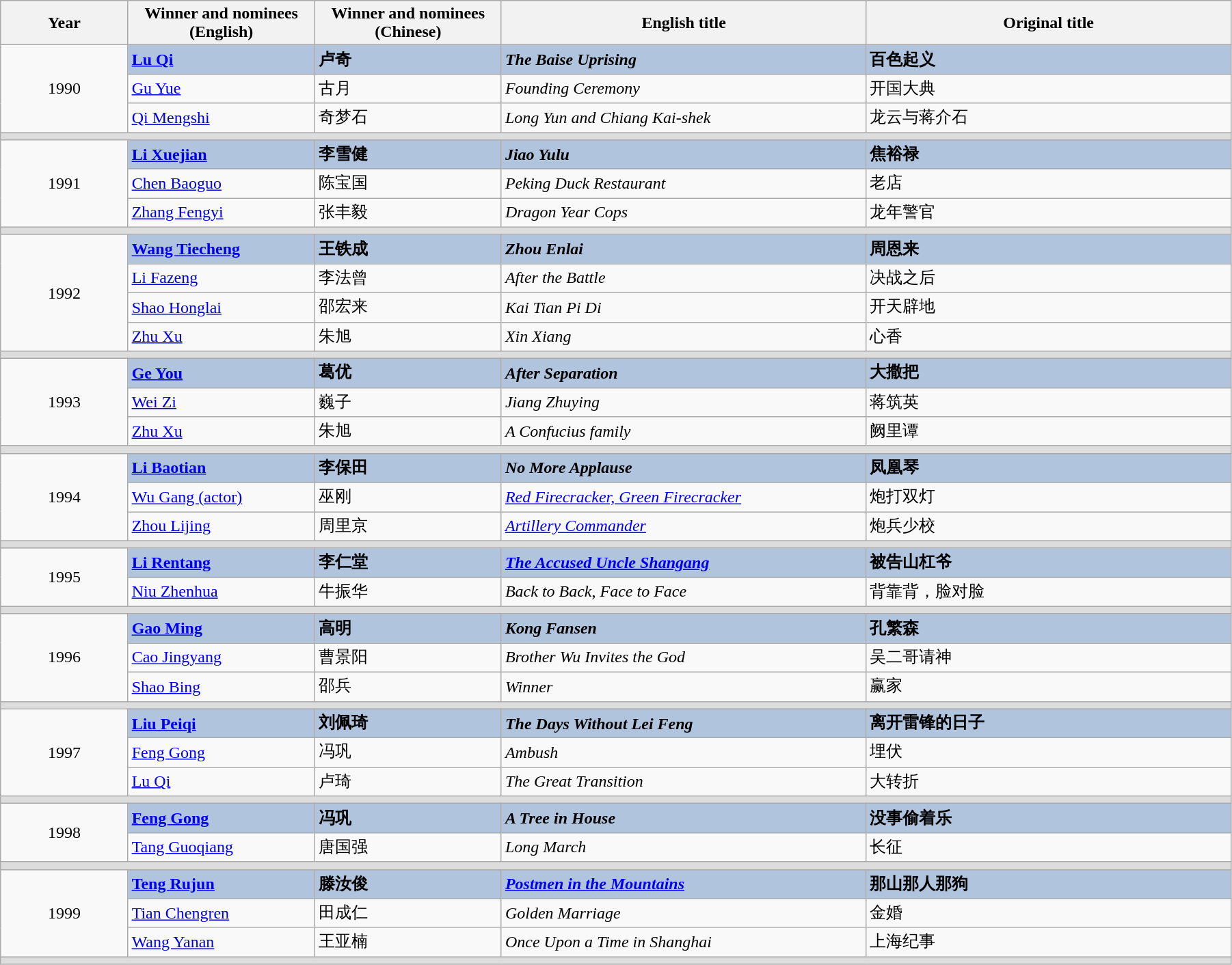<table class="wikitable" width="95%" cellpadding="5">
<tr>
<th width="100"><strong>Year</strong></th>
<th width="150"><strong>Winner and nominees<br>(English)</strong></th>
<th width="150"><strong>Winner and nominees<br>(Chinese)</strong></th>
<th width="300"><strong>English title</strong></th>
<th width="300"><strong>Original title</strong></th>
</tr>
<tr>
<td rowspan="3" style="text-align:center;">1990</td>
<td style="background:#B0C4DE;"><strong><a href='#'>Lu Qi</a></strong></td>
<td style="background:#B0C4DE;"><strong>卢奇</strong></td>
<td style="background:#B0C4DE;"><strong><em>The Baise Uprising</em></strong></td>
<td style="background:#B0C4DE;"><strong>百色起义</strong></td>
</tr>
<tr>
<td><a href='#'>Gu Yue</a></td>
<td>古月</td>
<td><em>Founding Ceremony</em></td>
<td>开国大典</td>
</tr>
<tr>
<td><a href='#'>Qi Mengshi</a></td>
<td>奇梦石</td>
<td><em>Long Yun and Chiang Kai-shek</em></td>
<td>龙云与蒋介石</td>
</tr>
<tr bgcolor=#DDDDDD>
<td colspan=5></td>
</tr>
<tr>
<td rowspan="3" style="text-align:center;">1991</td>
<td style="background:#B0C4DE;"><strong><a href='#'>Li Xuejian</a></strong></td>
<td style="background:#B0C4DE;"><strong>李雪健</strong></td>
<td style="background:#B0C4DE;"><strong><em>Jiao Yulu</em></strong></td>
<td style="background:#B0C4DE;"><strong>焦裕禄</strong></td>
</tr>
<tr>
<td><a href='#'>Chen Baoguo</a></td>
<td>陈宝国</td>
<td><em>Peking Duck Restaurant</em></td>
<td>老店</td>
</tr>
<tr>
<td><a href='#'>Zhang Fengyi</a></td>
<td>张丰毅</td>
<td><em>Dragon Year Cops</em></td>
<td>龙年警官</td>
</tr>
<tr bgcolor=#DDDDDD>
<td colspan=5></td>
</tr>
<tr>
<td rowspan="4" style="text-align:center;">1992</td>
<td style="background:#B0C4DE;"><strong><a href='#'>Wang Tiecheng</a></strong></td>
<td style="background:#B0C4DE;"><strong>王铁成</strong></td>
<td style="background:#B0C4DE;"><strong><em>Zhou Enlai</em></strong></td>
<td style="background:#B0C4DE;"><strong>周恩来</strong></td>
</tr>
<tr>
<td><a href='#'>Li Fazeng</a></td>
<td>李法曾</td>
<td><em>After the Battle</em></td>
<td>决战之后</td>
</tr>
<tr>
<td><a href='#'>Shao Honglai</a></td>
<td>邵宏来</td>
<td><em>Kai Tian Pi Di</em></td>
<td>开天辟地</td>
</tr>
<tr>
<td><a href='#'>Zhu Xu</a></td>
<td>朱旭</td>
<td><em>Xin Xiang</em></td>
<td>心香</td>
</tr>
<tr bgcolor=#DDDDDD>
<td colspan=5></td>
</tr>
<tr>
<td rowspan="3" style="text-align:center;">1993</td>
<td style="background:#B0C4DE;"><strong><a href='#'>Ge You</a></strong></td>
<td style="background:#B0C4DE;"><strong>葛优</strong></td>
<td style="background:#B0C4DE;"><strong><em>After Separation</em></strong></td>
<td style="background:#B0C4DE;"><strong>大撒把</strong></td>
</tr>
<tr>
<td><a href='#'>Wei Zi</a></td>
<td>巍子</td>
<td><em>Jiang Zhuying</em></td>
<td>蒋筑英</td>
</tr>
<tr>
<td><a href='#'>Zhu Xu</a></td>
<td>朱旭</td>
<td><em>A Confucius family</em></td>
<td>阙里谭</td>
</tr>
<tr bgcolor=#DDDDDD>
<td colspan=5></td>
</tr>
<tr>
<td rowspan="3" style="text-align:center;">1994</td>
<td style="background:#B0C4DE;"><strong><a href='#'>Li Baotian</a></strong></td>
<td style="background:#B0C4DE;"><strong>李保田</strong></td>
<td style="background:#B0C4DE;"><strong><em>No More Applause</em></strong></td>
<td style="background:#B0C4DE;"><strong>凤凰琴</strong></td>
</tr>
<tr>
<td><a href='#'>Wu Gang (actor)</a></td>
<td>巫刚</td>
<td><em><a href='#'>Red Firecracker, Green Firecracker</a></em></td>
<td>炮打双灯</td>
</tr>
<tr>
<td><a href='#'>Zhou Lijing</a></td>
<td>周里京</td>
<td><em><a href='#'>Artillery Commander</a></em></td>
<td>炮兵少校</td>
</tr>
<tr bgcolor=#DDDDDD>
<td colspan=5></td>
</tr>
<tr>
<td rowspan="2" style="text-align:center;">1995</td>
<td style="background:#B0C4DE;"><strong><a href='#'>Li Rentang</a></strong></td>
<td style="background:#B0C4DE;"><strong>李仁堂</strong></td>
<td style="background:#B0C4DE;"><strong><em><a href='#'>The Accused Uncle Shangang</a></em></strong></td>
<td style="background:#B0C4DE;"><strong>被告山杠爷</strong></td>
</tr>
<tr>
<td><a href='#'>Niu Zhenhua</a></td>
<td>牛振华</td>
<td><em>Back to Back, Face to Face</em></td>
<td>背靠背，脸对脸</td>
</tr>
<tr bgcolor=#DDDDDD>
<td colspan=5></td>
</tr>
<tr>
<td rowspan="3" style="text-align:center;">1996</td>
<td style="background:#B0C4DE;"><strong><a href='#'>Gao Ming</a></strong></td>
<td style="background:#B0C4DE;"><strong>高明</strong></td>
<td style="background:#B0C4DE;"><strong><em>Kong Fansen</em></strong></td>
<td style="background:#B0C4DE;"><strong>孔繁森</strong></td>
</tr>
<tr>
<td><a href='#'>Cao Jingyang</a></td>
<td>曹景阳</td>
<td><em>Brother Wu Invites the God</em></td>
<td>吴二哥请神</td>
</tr>
<tr>
<td><a href='#'>Shao Bing</a></td>
<td>邵兵</td>
<td><em>Winner</em></td>
<td>赢家</td>
</tr>
<tr bgcolor=#DDDDDD>
<td colspan=5></td>
</tr>
<tr>
<td rowspan="3" style="text-align:center;">1997</td>
<td style="background:#B0C4DE;"><strong><a href='#'>Liu Peiqi</a></strong></td>
<td style="background:#B0C4DE;"><strong>刘佩琦</strong></td>
<td style="background:#B0C4DE;"><strong><em>The Days Without Lei Feng</em></strong></td>
<td style="background:#B0C4DE;"><strong>离开雷锋的日子</strong></td>
</tr>
<tr>
<td><a href='#'>Feng Gong</a></td>
<td>冯巩</td>
<td><em>Ambush</em></td>
<td>埋伏</td>
</tr>
<tr>
<td><a href='#'>Lu Qi</a></td>
<td>卢琦</td>
<td><em>The Great Transition</em></td>
<td>大转折</td>
</tr>
<tr bgcolor=#DDDDDD>
<td colspan=5></td>
</tr>
<tr>
<td rowspan="2" style="text-align:center;">1998</td>
<td style="background:#B0C4DE;"><strong><a href='#'>Feng Gong</a></strong></td>
<td style="background:#B0C4DE;"><strong>冯巩</strong></td>
<td style="background:#B0C4DE;"><strong><em>A Tree in House</em></strong></td>
<td style="background:#B0C4DE;"><strong>没事偷着乐</strong></td>
</tr>
<tr>
<td><a href='#'>Tang Guoqiang</a></td>
<td>唐国强</td>
<td><em>Long March</em></td>
<td>长征</td>
</tr>
<tr bgcolor=#DDDDDD>
<td colspan=5></td>
</tr>
<tr>
<td rowspan="3" style="text-align:center;">1999</td>
<td style="background:#B0C4DE;"><strong><a href='#'>Teng Rujun</a></strong></td>
<td style="background:#B0C4DE;"><strong>滕汝俊</strong></td>
<td style="background:#B0C4DE;"><strong><em><a href='#'>Postmen in the Mountains</a></em></strong></td>
<td style="background:#B0C4DE;"><strong>那山那人那狗</strong></td>
</tr>
<tr>
<td><a href='#'>Tian Chengren</a></td>
<td>田成仁</td>
<td><em>Golden Marriage</em></td>
<td>金婚</td>
</tr>
<tr>
<td><a href='#'>Wang Yanan</a></td>
<td>王亚楠</td>
<td><em>Once Upon a Time in Shanghai</em></td>
<td>上海纪事</td>
</tr>
<tr bgcolor=#DDDDDD>
<td colspan=5></td>
</tr>
</table>
